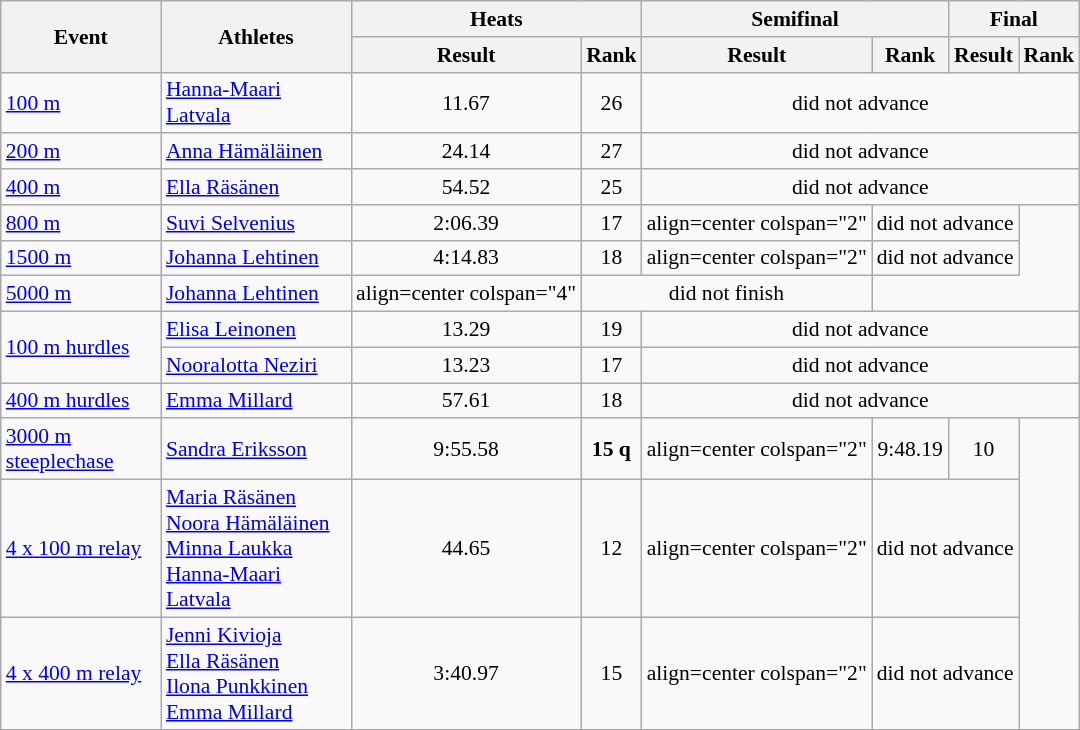<table class="wikitable" border="1" style="font-size:90%">
<tr>
<th rowspan="2" width=100>Event</th>
<th rowspan="2" width=120>Athletes</th>
<th colspan="2">Heats</th>
<th colspan="2">Semifinal</th>
<th colspan="2">Final</th>
</tr>
<tr>
<th>Result</th>
<th>Rank</th>
<th>Result</th>
<th>Rank</th>
<th>Result</th>
<th>Rank</th>
</tr>
<tr>
<td><a href='#'>100 m</a></td>
<td><a href='#'>Hanna-Maari Latvala</a></td>
<td align=center>11.67</td>
<td align=center>26</td>
<td align=center colspan="4">did not advance</td>
</tr>
<tr>
<td><a href='#'>200 m</a></td>
<td><a href='#'>Anna Hämäläinen</a></td>
<td align=center>24.14</td>
<td align=center>27</td>
<td align=center colspan="4">did not advance</td>
</tr>
<tr>
<td><a href='#'>400 m</a></td>
<td><a href='#'>Ella Räsänen</a></td>
<td align=center>54.52</td>
<td align=center>25</td>
<td align=center colspan="4">did not advance</td>
</tr>
<tr>
<td><a href='#'>800 m</a></td>
<td><a href='#'>Suvi Selvenius</a></td>
<td align=center>2:06.39</td>
<td align=center>17</td>
<td>align=center colspan="2" </td>
<td align=center colspan="2">did not advance</td>
</tr>
<tr>
<td><a href='#'>1500 m</a></td>
<td><a href='#'>Johanna Lehtinen</a></td>
<td align=center>4:14.83</td>
<td align=center>18</td>
<td>align=center colspan="2" </td>
<td align=center colspan="2">did not advance</td>
</tr>
<tr>
<td><a href='#'>5000 m</a></td>
<td><a href='#'>Johanna Lehtinen</a></td>
<td>align=center colspan="4" </td>
<td align=center colspan="2">did not finish</td>
</tr>
<tr>
<td rowspan=2><a href='#'>100 m hurdles</a></td>
<td><a href='#'>Elisa Leinonen</a></td>
<td align=center>13.29</td>
<td align=center>19</td>
<td align=center colspan="4">did not advance</td>
</tr>
<tr>
<td><a href='#'>Nooralotta Neziri</a></td>
<td align=center>13.23</td>
<td align=center>17</td>
<td align=center colspan="4">did not advance</td>
</tr>
<tr>
<td><a href='#'>400 m hurdles</a></td>
<td><a href='#'>Emma Millard</a></td>
<td align=center>57.61</td>
<td align=center>18</td>
<td align=center colspan="4">did not advance</td>
</tr>
<tr>
<td><a href='#'>3000 m steeplechase</a></td>
<td><a href='#'>Sandra Eriksson</a></td>
<td align=center>9:55.58</td>
<td align=center><strong>15 q</strong></td>
<td>align=center colspan="2" </td>
<td align=center>9:48.19</td>
<td align=center>10</td>
</tr>
<tr>
<td><a href='#'>4 x 100 m relay</a></td>
<td><a href='#'>Maria Räsänen</a><br><a href='#'>Noora Hämäläinen</a><br><a href='#'>Minna Laukka</a><br><a href='#'>Hanna-Maari Latvala</a></td>
<td align=center>44.65</td>
<td align=center>12</td>
<td>align=center colspan="2" </td>
<td align=center colspan="2">did not advance</td>
</tr>
<tr>
<td><a href='#'>4 x 400 m relay</a></td>
<td><a href='#'>Jenni Kivioja</a><br><a href='#'>Ella Räsänen</a><br><a href='#'>Ilona Punkkinen</a><br><a href='#'>Emma Millard</a></td>
<td align=center>3:40.97</td>
<td align=center>15</td>
<td>align=center colspan="2" </td>
<td align=center colspan="2">did not advance</td>
</tr>
</table>
